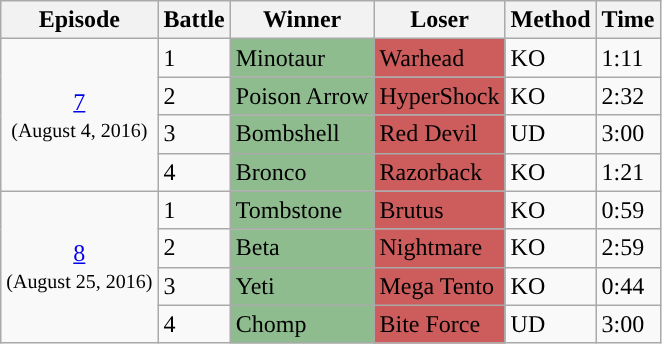<table class="wikitable">
<tr>
<th>Episode</th>
<th>Battle</th>
<th>Winner</th>
<th>Loser</th>
<th>Method</th>
<th>Time</th>
</tr>
<tr>
<td style="text-align:center;" rowspan="4"><a href='#'>7</a><br><small>(August 4, 2016)</small></td>
<td> 1</td>
<td style="background:DarkSeaGreen;">Minotaur</td>
<td style="background:IndianRed;">Warhead</td>
<td>KO</td>
<td>1:11</td>
</tr>
<tr>
<td>2</td>
<td style="background:DarkSeaGreen;">Poison Arrow</td>
<td style="background:IndianRed;">HyperShock</td>
<td>KO</td>
<td>2:32</td>
</tr>
<tr>
<td>3</td>
<td style="background:DarkSeaGreen;">Bombshell</td>
<td style="background:IndianRed;">Red Devil</td>
<td>UD</td>
<td>3:00</td>
</tr>
<tr>
<td>4</td>
<td style="background:DarkSeaGreen;">Bronco</td>
<td style="background:IndianRed;">Razorback</td>
<td>KO</td>
<td>1:21</td>
</tr>
<tr>
<td style="text-align:center;" rowspan="4"><a href='#'>8</a><br><small>(August 25, 2016)</small></td>
<td> 1</td>
<td style="background:DarkSeaGreen;">Tombstone</td>
<td style="background:IndianRed;">Brutus</td>
<td>KO</td>
<td>0:59</td>
</tr>
<tr>
<td> 2</td>
<td style="background:DarkSeaGreen;">Beta</td>
<td style="background:IndianRed;">Nightmare</td>
<td>KO</td>
<td>2:59</td>
</tr>
<tr>
<td> 3</td>
<td style="background:DarkSeaGreen;">Yeti</td>
<td style="background:IndianRed;">Mega Tento</td>
<td>KO</td>
<td>0:44</td>
</tr>
<tr>
<td> 4</td>
<td style="background:DarkSeaGreen;">Chomp</td>
<td style="background:IndianRed;">Bite Force</td>
<td>UD</td>
<td>3:00</td>
</tr>
</table>
